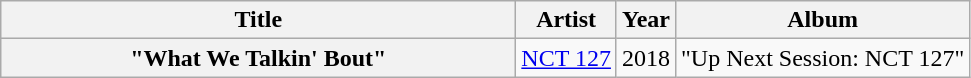<table class="wikitable plainrowheaders" style="text-align:center;">
<tr>
<th scope="col" style="width:21em;">Title</th>
<th scope="col">Artist</th>
<th scope="col">Year</th>
<th scope="col">Album</th>
</tr>
<tr>
<th scope="row">"What We Talkin' Bout"</th>
<td rowspan="4"><a href='#'>NCT 127</a></td>
<td>2018</td>
<td rowspan="4">"Up Next Session: NCT 127"</td>
</tr>
</table>
